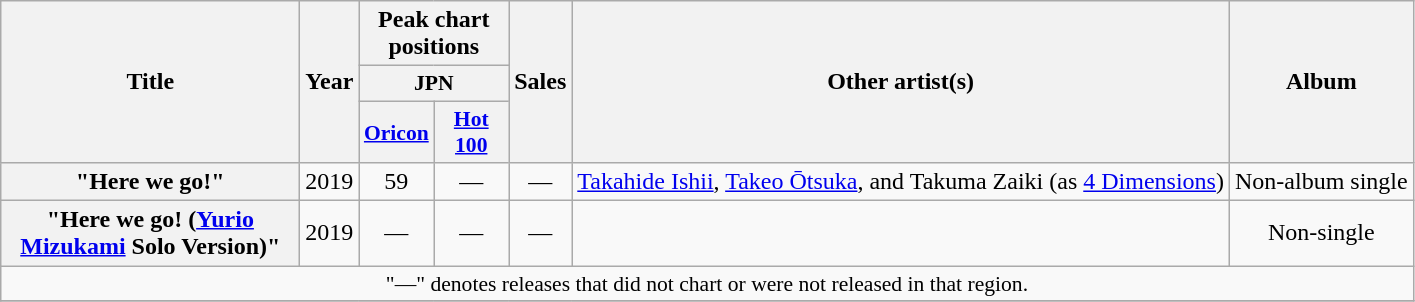<table class="wikitable plainrowheaders" style="text-align:center;">
<tr>
<th scope="col" rowspan="3" style="width:12em;">Title</th>
<th scope="col" rowspan="3">Year</th>
<th scope="col" colspan="2">Peak chart positions</th>
<th scope="col" rowspan="3">Sales</th>
<th scope="col" rowspan="3">Other artist(s)</th>
<th scope="col" rowspan="3">Album</th>
</tr>
<tr>
<th scope="col" style="width:3em;font-size:90%;" colspan="2">JPN</th>
</tr>
<tr>
<th scope="col" style="width:3em;font-size:90%;"><a href='#'>Oricon</a></th>
<th scope="col" style="width:3em;font-size:90%;"><a href='#'>Hot 100</a></th>
</tr>
<tr>
<th scope="row">"Here we go!"</th>
<td>2019</td>
<td>59</td>
<td>—</td>
<td>—</td>
<td><a href='#'>Takahide Ishii</a>, <a href='#'>Takeo Ōtsuka</a>, and Takuma Zaiki (as <a href='#'>4 Dimensions</a>)</td>
<td>Non-album single</td>
</tr>
<tr>
<th scope="row">"Here we go! (<a href='#'>Yurio Mizukami</a> Solo Version)"</th>
<td>2019</td>
<td>—</td>
<td>—</td>
<td>—</td>
<td></td>
<td>Non-single</td>
</tr>
<tr>
<td colspan="7" style="font-size:90%;">"—" denotes releases that did not chart or were not released in that region.</td>
</tr>
<tr>
</tr>
</table>
